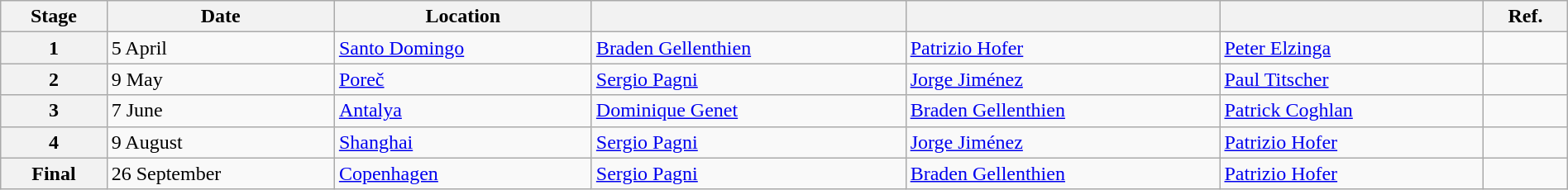<table class="wikitable" style="width:100%">
<tr>
<th>Stage</th>
<th>Date</th>
<th>Location</th>
<th></th>
<th></th>
<th></th>
<th>Ref.</th>
</tr>
<tr>
<th>1</th>
<td>5 April</td>
<td> <a href='#'>Santo Domingo</a></td>
<td> <a href='#'>Braden Gellenthien</a></td>
<td> <a href='#'>Patrizio Hofer</a></td>
<td> <a href='#'>Peter Elzinga</a></td>
<td></td>
</tr>
<tr>
<th>2</th>
<td>9 May</td>
<td> <a href='#'>Poreč</a></td>
<td> <a href='#'>Sergio Pagni</a></td>
<td> <a href='#'>Jorge Jiménez</a></td>
<td> <a href='#'>Paul Titscher</a></td>
<td></td>
</tr>
<tr>
<th>3</th>
<td>7 June</td>
<td> <a href='#'>Antalya</a></td>
<td> <a href='#'>Dominique Genet</a></td>
<td> <a href='#'>Braden Gellenthien</a></td>
<td> <a href='#'>Patrick Coghlan</a></td>
<td></td>
</tr>
<tr>
<th>4</th>
<td>9 August</td>
<td> <a href='#'>Shanghai</a></td>
<td> <a href='#'>Sergio Pagni</a></td>
<td> <a href='#'>Jorge Jiménez</a></td>
<td> <a href='#'>Patrizio Hofer</a></td>
<td></td>
</tr>
<tr>
<th>Final</th>
<td>26 September</td>
<td> <a href='#'>Copenhagen</a></td>
<td> <a href='#'>Sergio Pagni</a></td>
<td> <a href='#'>Braden Gellenthien</a></td>
<td> <a href='#'>Patrizio Hofer</a></td>
<td></td>
</tr>
</table>
